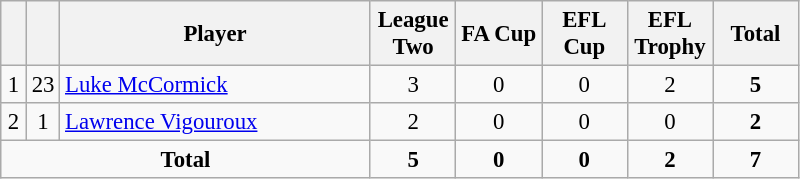<table class="wikitable sortable" style="font-size: 95%; text-align: center;">
<tr>
<th width=10></th>
<th width=10></th>
<th width=200>Player</th>
<th width=50>League Two</th>
<th width=50>FA Cup</th>
<th width=50>EFL Cup</th>
<th width=50>EFL Trophy</th>
<th width=50>Total</th>
</tr>
<tr>
<td>1</td>
<td>23</td>
<td align="left"> <a href='#'>Luke McCormick</a></td>
<td>3</td>
<td>0</td>
<td>0</td>
<td>2</td>
<td><strong>5</strong></td>
</tr>
<tr>
<td>2</td>
<td>1</td>
<td align="left"> <a href='#'>Lawrence Vigouroux</a></td>
<td>2</td>
<td>0</td>
<td>0</td>
<td>0</td>
<td><strong>2</strong></td>
</tr>
<tr>
<td colspan="3"><strong>Total</strong></td>
<td><strong>5</strong></td>
<td><strong>0</strong></td>
<td><strong>0</strong></td>
<td><strong>2</strong></td>
<td><strong>7</strong></td>
</tr>
</table>
